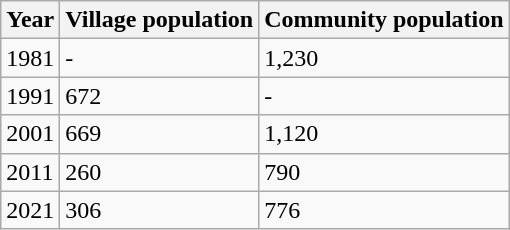<table class="wikitable">
<tr>
<th>Year</th>
<th>Village population</th>
<th>Community population</th>
</tr>
<tr>
<td>1981</td>
<td>-</td>
<td>1,230</td>
</tr>
<tr>
<td>1991</td>
<td>672</td>
<td>-</td>
</tr>
<tr>
<td>2001</td>
<td>669</td>
<td>1,120</td>
</tr>
<tr>
<td>2011</td>
<td>260</td>
<td>790</td>
</tr>
<tr>
<td>2021</td>
<td>306</td>
<td>776</td>
</tr>
</table>
